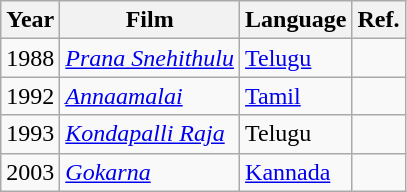<table class="wikitable sortable">
<tr>
<th>Year</th>
<th>Film</th>
<th>Language</th>
<th>Ref.</th>
</tr>
<tr>
<td>1988</td>
<td><em><a href='#'>Prana Snehithulu</a></em></td>
<td><a href='#'>Telugu</a></td>
<td></td>
</tr>
<tr>
<td>1992</td>
<td><em><a href='#'>Annaamalai</a></em></td>
<td><a href='#'>Tamil</a></td>
<td></td>
</tr>
<tr>
<td>1993</td>
<td><em><a href='#'>Kondapalli Raja</a></em></td>
<td>Telugu</td>
<td></td>
</tr>
<tr>
<td>2003</td>
<td><em><a href='#'>Gokarna</a></em></td>
<td><a href='#'>Kannada</a></td>
<td></td>
</tr>
</table>
